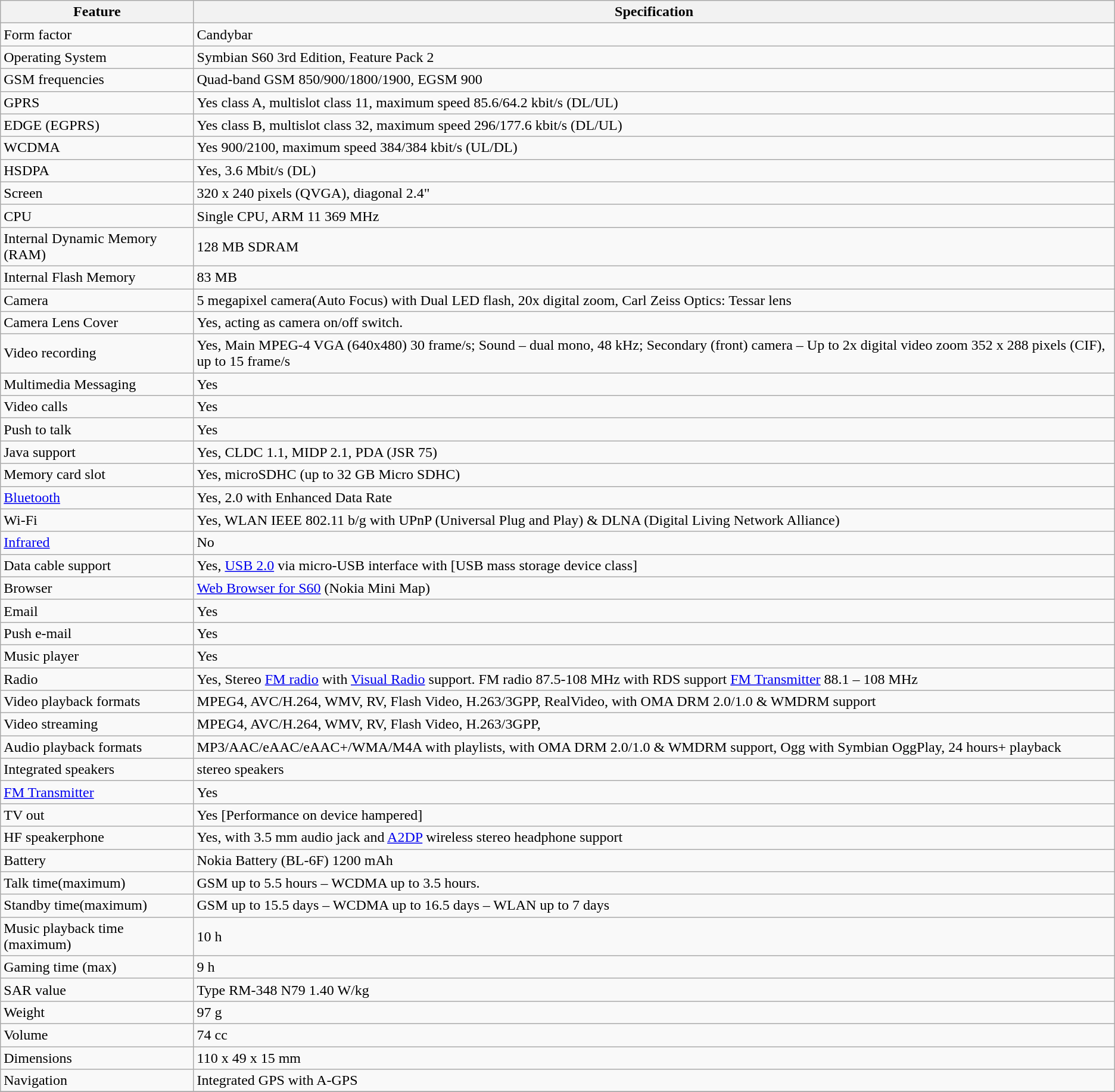<table class="wikitable">
<tr>
<th>Feature</th>
<th>Specification</th>
</tr>
<tr>
<td>Form factor</td>
<td>Candybar</td>
</tr>
<tr>
<td>Operating System</td>
<td>Symbian S60 3rd Edition, Feature Pack 2</td>
</tr>
<tr>
<td>GSM frequencies</td>
<td>Quad-band GSM 850/900/1800/1900, EGSM 900</td>
</tr>
<tr>
<td>GPRS</td>
<td>Yes class A, multislot class 11, maximum speed 85.6/64.2 kbit/s (DL/UL)</td>
</tr>
<tr>
<td>EDGE (EGPRS)</td>
<td>Yes class B, multislot class 32, maximum speed 296/177.6 kbit/s (DL/UL)</td>
</tr>
<tr>
<td>WCDMA</td>
<td>Yes 900/2100, maximum speed 384/384 kbit/s (UL/DL)</td>
</tr>
<tr>
<td>HSDPA</td>
<td>Yes, 3.6 Mbit/s (DL)</td>
</tr>
<tr>
<td>Screen</td>
<td>320 x 240 pixels (QVGA), diagonal 2.4"</td>
</tr>
<tr>
<td>CPU</td>
<td>Single CPU, ARM 11 369 MHz</td>
</tr>
<tr>
<td>Internal Dynamic Memory (RAM)</td>
<td>128 MB SDRAM</td>
</tr>
<tr>
<td>Internal Flash Memory</td>
<td>83 MB</td>
</tr>
<tr>
<td>Camera</td>
<td>5 megapixel camera(Auto Focus) with Dual LED flash, 20x digital zoom, Carl Zeiss Optics: Tessar lens</td>
</tr>
<tr>
<td>Camera Lens Cover</td>
<td>Yes, acting as camera on/off switch.</td>
</tr>
<tr>
<td>Video recording</td>
<td>Yes, Main MPEG-4 VGA (640x480) 30 frame/s; Sound – dual mono, 48 kHz; Secondary (front) camera – Up to 2x digital video zoom 352 x 288 pixels (CIF), up to 15 frame/s</td>
</tr>
<tr>
<td>Multimedia Messaging</td>
<td>Yes</td>
</tr>
<tr>
<td>Video calls</td>
<td>Yes</td>
</tr>
<tr>
<td>Push to talk</td>
<td>Yes</td>
</tr>
<tr>
<td>Java support</td>
<td>Yes, CLDC 1.1, MIDP 2.1, PDA (JSR 75)</td>
</tr>
<tr>
<td>Memory card slot</td>
<td>Yes, microSDHC (up to 32 GB Micro SDHC)</td>
</tr>
<tr>
<td><a href='#'>Bluetooth</a></td>
<td>Yes, 2.0 with Enhanced Data Rate</td>
</tr>
<tr>
<td>Wi-Fi</td>
<td>Yes, WLAN IEEE 802.11 b/g with UPnP (Universal Plug and Play) & DLNA (Digital Living Network Alliance)</td>
</tr>
<tr>
<td><a href='#'>Infrared</a></td>
<td>No</td>
</tr>
<tr>
<td>Data cable support</td>
<td>Yes, <a href='#'>USB 2.0</a> via micro-USB interface with [USB mass storage device class]</td>
</tr>
<tr>
<td>Browser</td>
<td><a href='#'>Web Browser for S60</a> (Nokia Mini Map)</td>
</tr>
<tr>
<td>Email</td>
<td>Yes</td>
</tr>
<tr>
<td>Push e-mail</td>
<td>Yes</td>
</tr>
<tr>
<td>Music player</td>
<td>Yes</td>
</tr>
<tr>
<td>Radio</td>
<td>Yes, Stereo <a href='#'>FM radio</a> with <a href='#'>Visual Radio</a> support. FM radio 87.5-108 MHz with RDS support <a href='#'>FM Transmitter</a> 88.1 – 108 MHz</td>
</tr>
<tr>
<td>Video playback formats</td>
<td>MPEG4, AVC/H.264, WMV, RV, Flash Video, H.263/3GPP, RealVideo, with OMA DRM 2.0/1.0 & WMDRM support</td>
</tr>
<tr>
<td>Video streaming</td>
<td>MPEG4, AVC/H.264, WMV, RV, Flash Video, H.263/3GPP,</td>
</tr>
<tr>
<td>Audio playback formats</td>
<td>MP3/AAC/eAAC/eAAC+/WMA/M4A with playlists, with OMA DRM 2.0/1.0 & WMDRM support, Ogg with Symbian OggPlay, 24 hours+ playback</td>
</tr>
<tr>
<td>Integrated speakers</td>
<td>stereo speakers</td>
</tr>
<tr>
<td><a href='#'>FM Transmitter</a></td>
<td>Yes</td>
</tr>
<tr>
<td>TV out</td>
<td>Yes [Performance on device hampered]</td>
</tr>
<tr>
<td>HF speakerphone</td>
<td>Yes, with 3.5 mm audio jack and <a href='#'>A2DP</a> wireless stereo headphone support</td>
</tr>
<tr>
<td>Battery</td>
<td>Nokia Battery (BL-6F) 1200 mAh</td>
</tr>
<tr>
<td>Talk time(maximum)</td>
<td>GSM up to 5.5 hours – WCDMA up to 3.5 hours.</td>
</tr>
<tr>
<td>Standby time(maximum)</td>
<td>GSM up to 15.5 days – WCDMA up to 16.5 days – WLAN up to 7 days</td>
</tr>
<tr>
<td>Music playback time (maximum)</td>
<td>10 h</td>
</tr>
<tr>
<td>Gaming time (max)</td>
<td>9 h</td>
</tr>
<tr>
<td>SAR value</td>
<td>Type RM-348 N79 1.40 W/kg</td>
</tr>
<tr>
<td>Weight</td>
<td>97 g</td>
</tr>
<tr>
<td>Volume</td>
<td>74 cc</td>
</tr>
<tr>
<td>Dimensions</td>
<td>110 x 49 x 15 mm</td>
</tr>
<tr>
<td>Navigation</td>
<td>Integrated GPS with A-GPS</td>
</tr>
<tr>
</tr>
</table>
